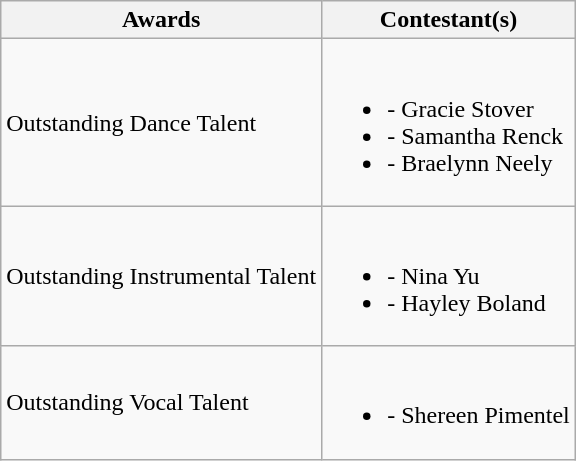<table class="wikitable">
<tr>
<th>Awards</th>
<th>Contestant(s)</th>
</tr>
<tr>
<td>Outstanding Dance Talent</td>
<td><br><ul><li> - Gracie Stover</li><li> - Samantha Renck</li><li> - Braelynn Neely</li></ul></td>
</tr>
<tr>
<td>Outstanding Instrumental Talent</td>
<td><br><ul><li> - Nina Yu</li><li> - Hayley Boland</li></ul></td>
</tr>
<tr>
<td>Outstanding Vocal Talent</td>
<td><br><ul><li> - Shereen Pimentel</li></ul></td>
</tr>
</table>
